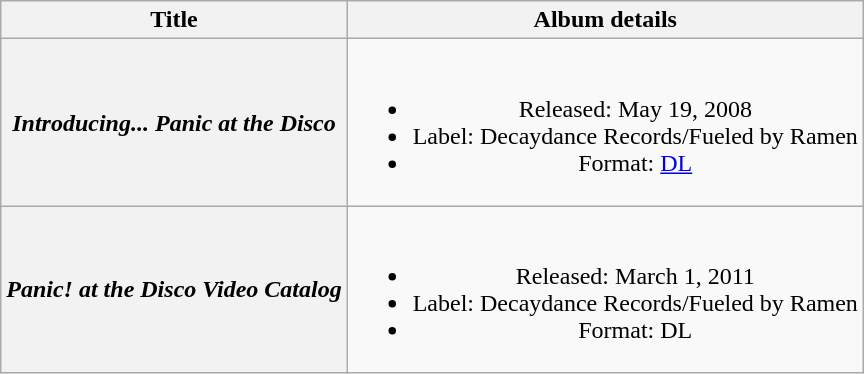<table class="wikitable plainrowheaders" style="text-align:center;">
<tr>
<th scope="col">Title</th>
<th scope="col">Album details</th>
</tr>
<tr>
<th scope="row"><em>Introducing... Panic at the Disco</em></th>
<td><br><ul><li>Released: May 19, 2008</li><li>Label: Decaydance Records/Fueled by Ramen</li><li>Format: <a href='#'>DL</a></li></ul></td>
</tr>
<tr>
<th scope="row"><em>Panic! at the Disco Video Catalog</em></th>
<td><br><ul><li>Released: March 1, 2011</li><li>Label: Decaydance Records/Fueled by Ramen</li><li>Format: DL</li></ul></td>
</tr>
</table>
